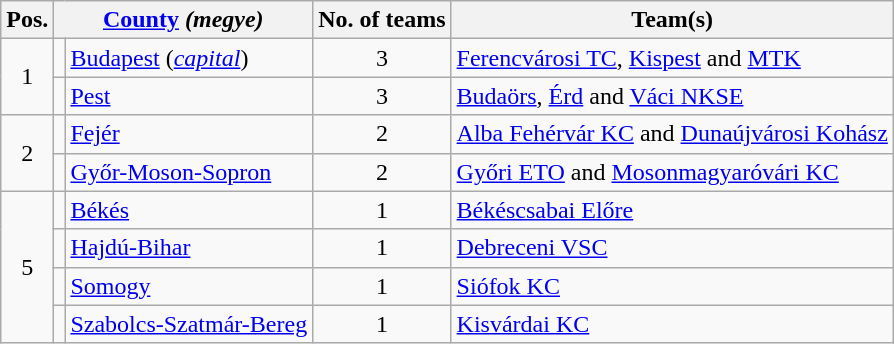<table class="wikitable">
<tr>
<th>Pos.</th>
<th colspan=2><a href='#'>County</a> <em>(megye)</em></th>
<th>No. of teams</th>
<th>Team(s)</th>
</tr>
<tr>
<td rowspan="2" align="center">1</td>
<td align=center></td>
<td><a href='#'>Budapest</a> (<em><a href='#'>capital</a></em>)</td>
<td align="center">3</td>
<td><a href='#'>Ferencvárosi TC</a>, <a href='#'>Kispest</a> and <a href='#'>MTK</a></td>
</tr>
<tr>
<td align=center></td>
<td><a href='#'>Pest</a></td>
<td align="center">3</td>
<td><a href='#'>Budaörs</a>, <a href='#'>Érd</a> and <a href='#'>Váci NKSE</a></td>
</tr>
<tr>
<td rowspan="2" align="center">2</td>
<td align=center></td>
<td><a href='#'>Fejér</a></td>
<td align="center">2</td>
<td><a href='#'>Alba Fehérvár KC</a> and <a href='#'>Dunaújvárosi Kohász</a></td>
</tr>
<tr>
<td align=center></td>
<td><a href='#'>Győr-Moson-Sopron</a></td>
<td align="center">2</td>
<td><a href='#'>Győri ETO</a> and <a href='#'>Mosonmagyaróvári KC</a></td>
</tr>
<tr>
<td rowspan="4" align="center">5</td>
<td align=center></td>
<td><a href='#'>Békés</a></td>
<td align="center">1</td>
<td><a href='#'>Békéscsabai Előre</a></td>
</tr>
<tr>
<td align=center></td>
<td><a href='#'>Hajdú-Bihar</a></td>
<td align="center">1</td>
<td><a href='#'>Debreceni VSC</a></td>
</tr>
<tr>
<td align=center></td>
<td><a href='#'>Somogy</a></td>
<td align="center">1</td>
<td><a href='#'>Siófok KC</a></td>
</tr>
<tr>
<td align=center></td>
<td><a href='#'>Szabolcs-Szatmár-Bereg</a></td>
<td align="center">1</td>
<td><a href='#'>Kisvárdai KC</a></td>
</tr>
</table>
